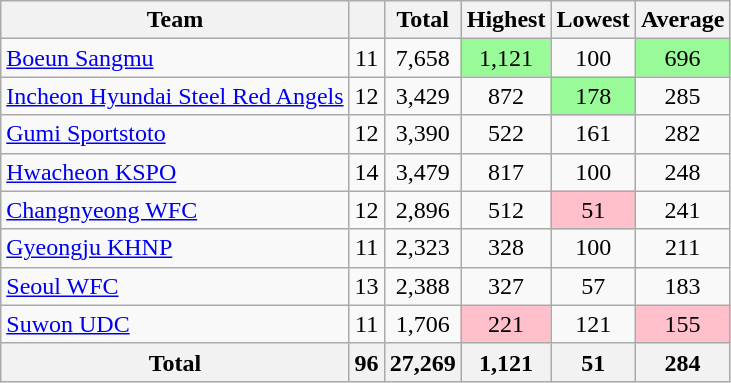<table class="wikitable sortable" style="font-size: 100%;text-align: center;">
<tr>
<th>Team</th>
<th></th>
<th>Total</th>
<th>Highest</th>
<th>Lowest</th>
<th>Average</th>
</tr>
<tr>
<td align="left"><a href='#'>Boeun Sangmu</a></td>
<td>11</td>
<td>7,658</td>
<td bgcolor="#98fb98">1,121</td>
<td>100</td>
<td bgcolor="#98fb98">696</td>
</tr>
<tr>
<td align="left"><a href='#'>Incheon Hyundai Steel Red Angels</a></td>
<td>12</td>
<td>3,429</td>
<td>872</td>
<td bgcolor="#98fb98">178</td>
<td>285</td>
</tr>
<tr>
<td align="left"><a href='#'>Gumi Sportstoto</a></td>
<td>12</td>
<td>3,390</td>
<td>522</td>
<td>161</td>
<td>282</td>
</tr>
<tr>
<td align="left"><a href='#'>Hwacheon KSPO</a></td>
<td>14</td>
<td>3,479</td>
<td>817</td>
<td>100</td>
<td>248</td>
</tr>
<tr>
<td align="left"><a href='#'>Changnyeong WFC</a></td>
<td>12</td>
<td>2,896</td>
<td>512</td>
<td bgcolor="#ffc0cb">51</td>
<td>241</td>
</tr>
<tr>
<td align="left"><a href='#'>Gyeongju KHNP</a></td>
<td>11</td>
<td>2,323</td>
<td>328</td>
<td>100</td>
<td>211</td>
</tr>
<tr>
<td align="left"><a href='#'>Seoul WFC</a></td>
<td>13</td>
<td>2,388</td>
<td>327</td>
<td>57</td>
<td>183</td>
</tr>
<tr>
<td align="left"><a href='#'>Suwon UDC</a></td>
<td>11</td>
<td>1,706</td>
<td bgcolor="#ffc0cb">221</td>
<td>121</td>
<td bgcolor="#ffc0cb">155</td>
</tr>
<tr>
<th>Total</th>
<th>96</th>
<th>27,269</th>
<th>1,121</th>
<th>51</th>
<th>284</th>
</tr>
</table>
